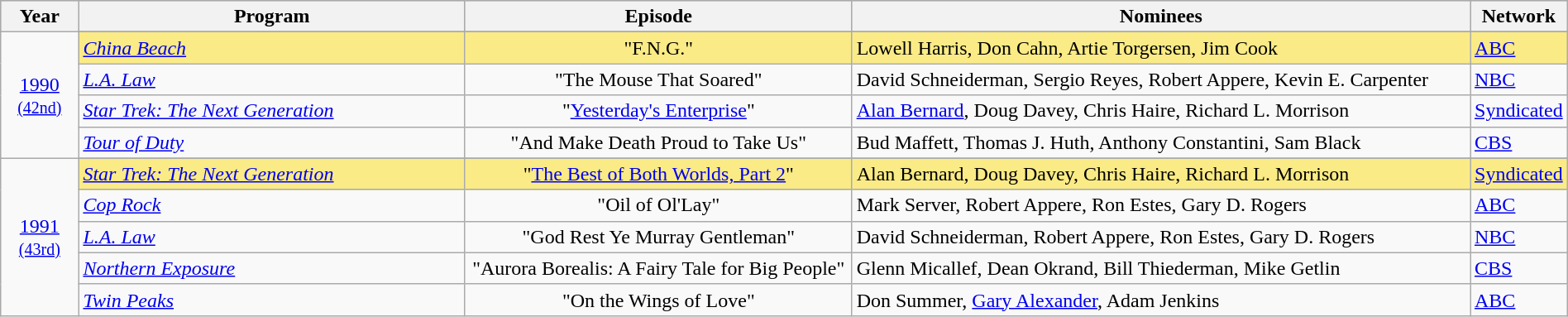<table class="wikitable" style="width:100%">
<tr bgcolor="#bebebe">
<th width="5%">Year</th>
<th width="25%">Program</th>
<th width="25%">Episode</th>
<th width="40%">Nominees</th>
<th width="5%">Network</th>
</tr>
<tr>
<td rowspan=5 style="text-align:center"><a href='#'>1990</a><br><small><a href='#'>(42nd)</a></small><br></td>
</tr>
<tr style="background:#FAEB86">
<td><em><a href='#'>China Beach</a></em></td>
<td align=center>"F.N.G."</td>
<td>Lowell Harris, Don Cahn, Artie Torgersen, Jim Cook</td>
<td><a href='#'>ABC</a></td>
</tr>
<tr>
<td><em><a href='#'>L.A. Law</a></em></td>
<td align=center>"The Mouse That Soared"</td>
<td>David Schneiderman, Sergio Reyes, Robert Appere, Kevin E. Carpenter</td>
<td><a href='#'>NBC</a></td>
</tr>
<tr>
<td><em><a href='#'>Star Trek: The Next Generation</a></em></td>
<td align=center>"<a href='#'>Yesterday's Enterprise</a>"</td>
<td><a href='#'>Alan Bernard</a>, Doug Davey, Chris Haire, Richard L. Morrison</td>
<td><a href='#'>Syndicated</a></td>
</tr>
<tr>
<td><em><a href='#'>Tour of Duty</a></em></td>
<td align=center>"And Make Death Proud to Take Us"</td>
<td>Bud Maffett, Thomas J. Huth, Anthony Constantini, Sam Black</td>
<td><a href='#'>CBS</a></td>
</tr>
<tr>
<td rowspan=6 style="text-align:center"><a href='#'>1991</a><br><small><a href='#'>(43rd)</a></small><br></td>
</tr>
<tr style="background:#FAEB86">
<td><em><a href='#'>Star Trek: The Next Generation</a></em></td>
<td align=center>"<a href='#'>The Best of Both Worlds, Part 2</a>"</td>
<td>Alan Bernard, Doug Davey, Chris Haire, Richard L. Morrison</td>
<td><a href='#'>Syndicated</a></td>
</tr>
<tr>
<td><em><a href='#'>Cop Rock</a></em></td>
<td align=center>"Oil of Ol'Lay"</td>
<td>Mark Server, Robert Appere, Ron Estes, Gary D. Rogers</td>
<td><a href='#'>ABC</a></td>
</tr>
<tr>
<td><em><a href='#'>L.A. Law</a></em></td>
<td align=center>"God Rest Ye Murray Gentleman"</td>
<td>David Schneiderman, Robert Appere, Ron Estes, Gary D. Rogers</td>
<td><a href='#'>NBC</a></td>
</tr>
<tr>
<td><em><a href='#'>Northern Exposure</a></em></td>
<td align=center>"Aurora Borealis: A Fairy Tale for Big People"</td>
<td>Glenn Micallef, Dean Okrand, Bill Thiederman, Mike Getlin</td>
<td><a href='#'>CBS</a></td>
</tr>
<tr>
<td><em><a href='#'>Twin Peaks</a></em></td>
<td align=center>"On the Wings of Love"</td>
<td>Don Summer, <a href='#'>Gary Alexander</a>, Adam Jenkins</td>
<td><a href='#'>ABC</a></td>
</tr>
</table>
